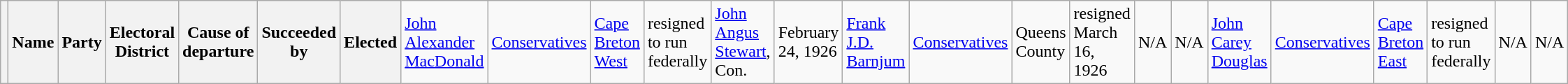<table class="wikitable">
<tr>
<th></th>
<th>Name</th>
<th>Party</th>
<th>Electoral District</th>
<th>Cause of departure</th>
<th>Succeeded by</th>
<th>Elected<br></th>
<td><a href='#'>John Alexander MacDonald</a></td>
<td><a href='#'>Conservatives</a></td>
<td><a href='#'>Cape Breton West</a></td>
<td>resigned to run federally</td>
<td><a href='#'>John Angus Stewart</a>, Con.</td>
<td>February 24, 1926<br></td>
<td><a href='#'>Frank J.D. Barnjum</a></td>
<td><a href='#'>Conservatives</a></td>
<td>Queens County</td>
<td>resigned March 16, 1926</td>
<td>N/A</td>
<td>N/A<br></td>
<td><a href='#'>John Carey Douglas</a></td>
<td><a href='#'>Conservatives</a></td>
<td><a href='#'>Cape Breton East</a></td>
<td>resigned to run federally</td>
<td>N/A</td>
<td>N/A</td>
</tr>
</table>
